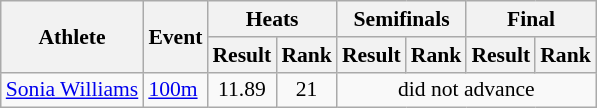<table class=wikitable style="font-size:90%">
<tr>
<th rowspan="2">Athlete</th>
<th rowspan="2">Event</th>
<th colspan="2">Heats</th>
<th colspan="2">Semifinals</th>
<th colspan="2">Final</th>
</tr>
<tr>
<th>Result</th>
<th>Rank</th>
<th>Result</th>
<th>Rank</th>
<th>Result</th>
<th>Rank</th>
</tr>
<tr>
<td><a href='#'>Sonia Williams</a></td>
<td><a href='#'>100m</a></td>
<td align=center>11.89</td>
<td align=center>21</td>
<td align=center colspan="4">did not advance</td>
</tr>
</table>
